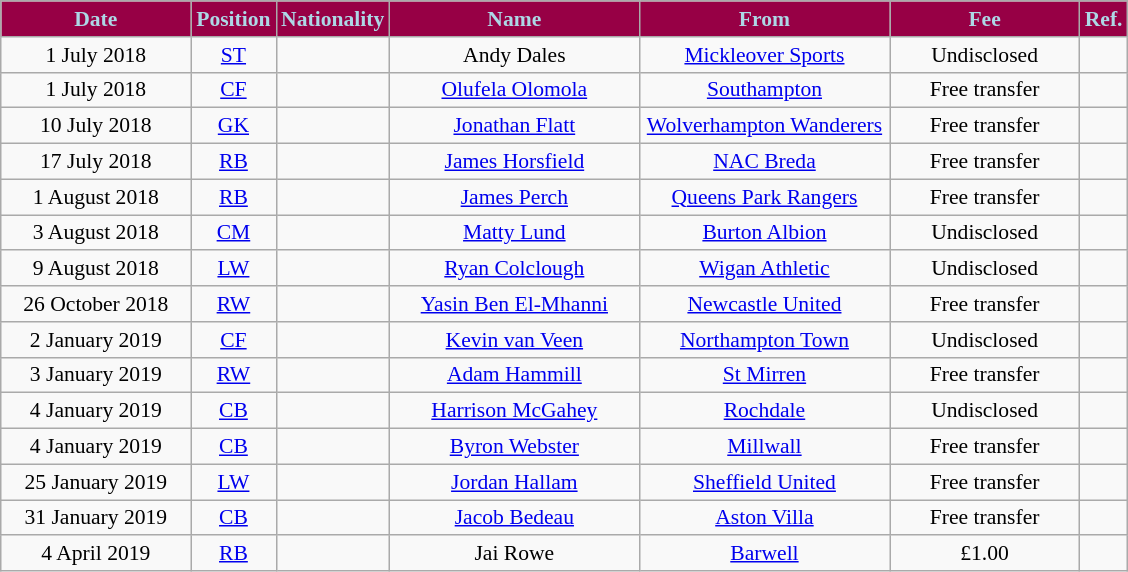<table class="wikitable"  style="text-align:center; font-size:90%; ">
<tr>
<th style="background:#970045; color:#ADD8E6; width:120px;">Date</th>
<th style="background:#970045; color:#ADD8E6; width:50px;">Position</th>
<th style="background:#970045; color:#ADD8E6; width:50px;">Nationality</th>
<th style="background:#970045; color:#ADD8E6; width:160px;">Name</th>
<th style="background:#970045; color:#ADD8E6; width:160px;">From</th>
<th style="background:#970045; color:#ADD8E6; width:120px;">Fee</th>
<th style="background:#970045; color:#ADD8E6; width:25px;">Ref.</th>
</tr>
<tr>
<td>1 July 2018</td>
<td><a href='#'>ST</a></td>
<td></td>
<td>Andy Dales</td>
<td><a href='#'>Mickleover Sports</a></td>
<td>Undisclosed</td>
<td></td>
</tr>
<tr>
<td>1 July 2018</td>
<td><a href='#'>CF</a></td>
<td></td>
<td><a href='#'>Olufela Olomola</a></td>
<td><a href='#'>Southampton</a></td>
<td>Free transfer</td>
<td></td>
</tr>
<tr>
<td>10 July 2018</td>
<td><a href='#'>GK</a></td>
<td></td>
<td><a href='#'>Jonathan Flatt</a></td>
<td><a href='#'>Wolverhampton Wanderers</a></td>
<td>Free transfer</td>
<td></td>
</tr>
<tr>
<td>17 July 2018</td>
<td><a href='#'>RB</a></td>
<td></td>
<td><a href='#'>James Horsfield</a></td>
<td> <a href='#'>NAC Breda</a></td>
<td>Free transfer</td>
<td></td>
</tr>
<tr>
<td>1 August 2018</td>
<td><a href='#'>RB</a></td>
<td></td>
<td><a href='#'>James Perch</a></td>
<td><a href='#'>Queens Park Rangers</a></td>
<td>Free transfer</td>
<td></td>
</tr>
<tr>
<td>3 August 2018</td>
<td><a href='#'>CM</a></td>
<td></td>
<td><a href='#'>Matty Lund</a></td>
<td><a href='#'>Burton Albion</a></td>
<td>Undisclosed</td>
<td></td>
</tr>
<tr>
<td>9 August 2018</td>
<td><a href='#'>LW</a></td>
<td></td>
<td><a href='#'>Ryan Colclough</a></td>
<td><a href='#'>Wigan Athletic</a></td>
<td>Undisclosed</td>
<td></td>
</tr>
<tr>
<td>26 October 2018</td>
<td><a href='#'>RW</a></td>
<td></td>
<td><a href='#'>Yasin Ben El-Mhanni</a></td>
<td><a href='#'>Newcastle United</a></td>
<td>Free transfer</td>
<td></td>
</tr>
<tr>
<td>2 January 2019</td>
<td><a href='#'>CF</a></td>
<td></td>
<td><a href='#'>Kevin van Veen</a></td>
<td><a href='#'>Northampton Town</a></td>
<td>Undisclosed</td>
<td></td>
</tr>
<tr>
<td>3 January 2019</td>
<td><a href='#'>RW</a></td>
<td></td>
<td><a href='#'>Adam Hammill</a></td>
<td> <a href='#'>St Mirren</a></td>
<td>Free transfer</td>
<td></td>
</tr>
<tr>
<td>4 January 2019</td>
<td><a href='#'>CB</a></td>
<td></td>
<td><a href='#'>Harrison McGahey</a></td>
<td><a href='#'>Rochdale</a></td>
<td>Undisclosed</td>
<td></td>
</tr>
<tr>
<td>4 January 2019</td>
<td><a href='#'>CB</a></td>
<td></td>
<td><a href='#'>Byron Webster</a></td>
<td><a href='#'>Millwall</a></td>
<td>Free transfer</td>
<td></td>
</tr>
<tr>
<td>25 January 2019</td>
<td><a href='#'>LW</a></td>
<td></td>
<td><a href='#'>Jordan Hallam</a></td>
<td><a href='#'>Sheffield United</a></td>
<td>Free transfer</td>
<td></td>
</tr>
<tr>
<td>31 January 2019</td>
<td><a href='#'>CB</a></td>
<td></td>
<td><a href='#'>Jacob Bedeau</a></td>
<td><a href='#'>Aston Villa</a></td>
<td>Free transfer</td>
<td></td>
</tr>
<tr>
<td>4 April 2019</td>
<td><a href='#'>RB</a></td>
<td></td>
<td>Jai Rowe</td>
<td><a href='#'>Barwell</a></td>
<td>£1.00</td>
<td></td>
</tr>
</table>
